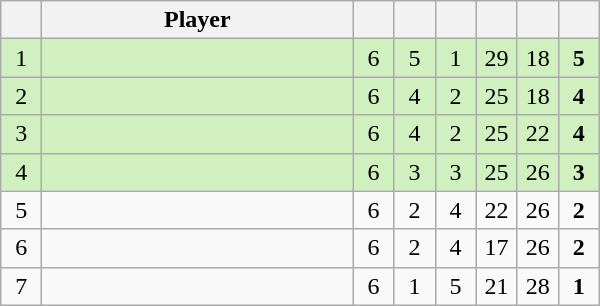<table class="wikitable" style="text-align:center; margin: 1em auto 1em auto, align:left">
<tr>
<th width=20></th>
<th width=200>Player</th>
<th width=20></th>
<th width=20></th>
<th width=20></th>
<th width=20></th>
<th width=20></th>
<th width=20></th>
</tr>
<tr style="background:#D0F0C0;">
<td>1</td>
<td align=left></td>
<td>6</td>
<td>5</td>
<td>1</td>
<td>29</td>
<td>18</td>
<td><strong>5</strong></td>
</tr>
<tr style="background:#D0F0C0;">
<td>2</td>
<td align=left></td>
<td>6</td>
<td>4</td>
<td>2</td>
<td>25</td>
<td>18</td>
<td><strong>4</strong></td>
</tr>
<tr style="background:#D0F0C0;">
<td>3</td>
<td align=left></td>
<td>6</td>
<td>4</td>
<td>2</td>
<td>25</td>
<td>22</td>
<td><strong>4</strong></td>
</tr>
<tr style="background:#D0F0C0;">
<td>4</td>
<td align=left></td>
<td>6</td>
<td>3</td>
<td>3</td>
<td>25</td>
<td>26</td>
<td><strong>3</strong></td>
</tr>
<tr style=>
<td>5</td>
<td align=left></td>
<td>6</td>
<td>2</td>
<td>4</td>
<td>22</td>
<td>26</td>
<td><strong>2</strong></td>
</tr>
<tr style=>
<td>6</td>
<td align=left></td>
<td>6</td>
<td>2</td>
<td>4</td>
<td>17</td>
<td>26</td>
<td><strong>2</strong></td>
</tr>
<tr style=>
<td>7</td>
<td align=left></td>
<td>6</td>
<td>1</td>
<td>5</td>
<td>21</td>
<td>28</td>
<td><strong>1</strong></td>
</tr>
</table>
